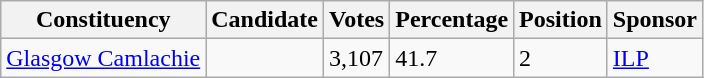<table class="wikitable sortable">
<tr>
<th>Constituency</th>
<th>Candidate</th>
<th>Votes</th>
<th>Percentage</th>
<th>Position</th>
<th>Sponsor</th>
</tr>
<tr>
<td><a href='#'>Glasgow Camlachie</a></td>
<td></td>
<td>3,107</td>
<td>41.7</td>
<td>2</td>
<td><a href='#'>ILP</a></td>
</tr>
</table>
